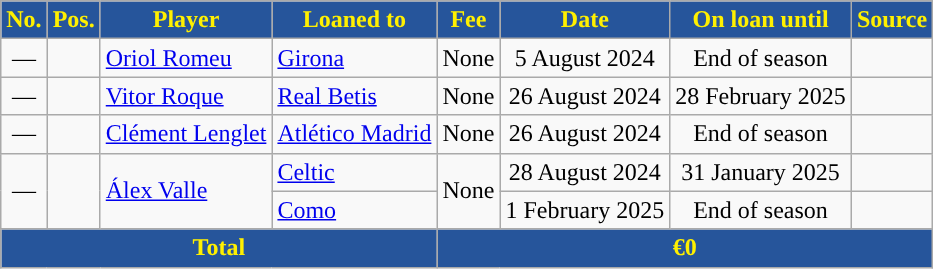<table class="wikitable" style="text-align:center">
<tr>
<th style="background:#26559B;color:#FFF000;">No.</th>
<th style="background:#26559B;color:#FFF000;">Pos.</th>
<th style="background:#26559B;color:#FFF000;">Player</th>
<th style="background:#26559B;color:#FFF000;">Loaned to</th>
<th style="background:#26559B;color:#FFF000;">Fee</th>
<th style="background:#26559B;color:#FFF000;">Date</th>
<th style="background:#26559B;color:#FFF000;">On loan until</th>
<th style="background:#26559B;color:#FFF000;">Source</th>
</tr>
<tr>
<td>—</td>
<td></td>
<td style="text-align:left"> <a href='#'>Oriol Romeu</a></td>
<td style="text-align:left"><a href='#'>Girona</a></td>
<td>None</td>
<td>5 August 2024</td>
<td>End of season</td>
<td></td>
</tr>
<tr>
<td>—</td>
<td></td>
<td style="text-align:left"> <a href='#'>Vitor Roque</a></td>
<td style="text-align:left"><a href='#'>Real Betis</a></td>
<td>None</td>
<td>26 August 2024</td>
<td>28 February 2025</td>
<td></td>
</tr>
<tr>
<td>—</td>
<td></td>
<td style="text-align:left"> <a href='#'>Clément Lenglet</a></td>
<td style="text-align:left"><a href='#'>Atlético Madrid</a></td>
<td>None</td>
<td>26 August 2024</td>
<td>End of season</td>
<td></td>
</tr>
<tr>
<td rowspan=2>—</td>
<td rowspan=2></td>
<td align=left rowspan=2> <a href='#'>Álex Valle</a></td>
<td style="text-align:left"> <a href='#'>Celtic</a></td>
<td rowspan=2>None</td>
<td>28 August 2024</td>
<td>31 January 2025</td>
<td></td>
</tr>
<tr>
<td style="text-align:left"> <a href='#'>Como</a></td>
<td>1 February 2025</td>
<td>End of season</td>
<td></td>
</tr>
<tr>
<th colspan="4" style="background:#26559B;color:#FFF000;">Total</th>
<th colspan="4" style="background:#26559B;color:#FFF000;">€0</th>
</tr>
</table>
